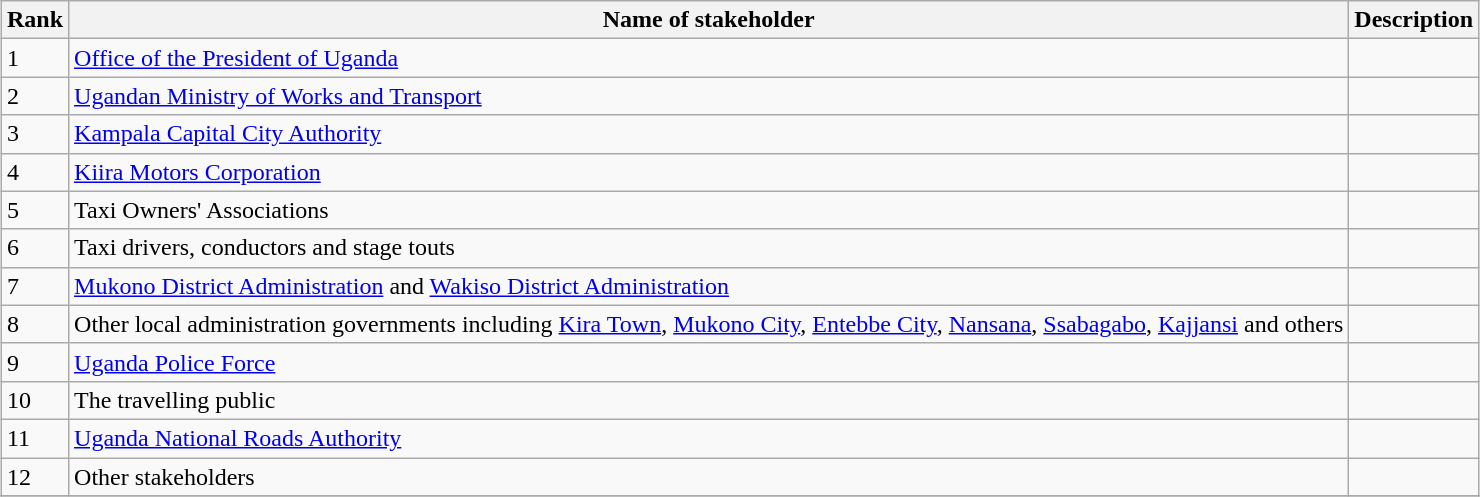<table class="wikitable sortable" style="margin: 0.5em auto">
<tr>
<th>Rank</th>
<th>Name of stakeholder</th>
<th>Description</th>
</tr>
<tr>
<td>1</td>
<td><a href='#'>Office of the President of Uganda</a></td>
<td></td>
</tr>
<tr>
<td>2</td>
<td><a href='#'>Ugandan Ministry of Works and Transport</a></td>
<td></td>
</tr>
<tr>
<td>3</td>
<td><a href='#'>Kampala Capital City Authority</a></td>
<td></td>
</tr>
<tr>
<td>4</td>
<td><a href='#'>Kiira Motors Corporation</a></td>
<td></td>
</tr>
<tr>
<td>5</td>
<td>Taxi Owners' Associations</td>
<td></td>
</tr>
<tr>
<td>6</td>
<td>Taxi drivers, conductors and stage touts</td>
<td></td>
</tr>
<tr>
<td>7</td>
<td><a href='#'>Mukono District Administration</a> and <a href='#'>Wakiso District Administration</a></td>
<td></td>
</tr>
<tr>
<td>8</td>
<td>Other local administration governments including <a href='#'>Kira Town</a>, <a href='#'>Mukono City</a>, <a href='#'>Entebbe City</a>, <a href='#'>Nansana</a>, <a href='#'>Ssabagabo</a>, <a href='#'>Kajjansi</a> and others</td>
<td></td>
</tr>
<tr>
<td>9</td>
<td><a href='#'>Uganda Police Force</a></td>
<td></td>
</tr>
<tr>
<td>10</td>
<td>The travelling public</td>
<td></td>
</tr>
<tr>
<td>11</td>
<td><a href='#'>Uganda National Roads Authority</a></td>
<td></td>
</tr>
<tr>
<td>12</td>
<td>Other stakeholders</td>
<td></td>
</tr>
<tr>
</tr>
<tr>
</tr>
</table>
